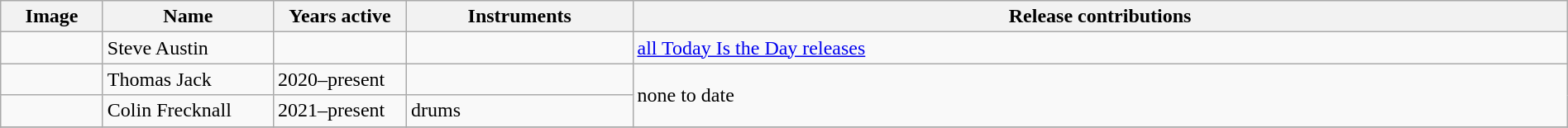<table class="wikitable" border="1" width=100%>
<tr>
<th width="75">Image</th>
<th width="130">Name</th>
<th width="100">Years active</th>
<th width="175">Instruments</th>
<th>Release contributions</th>
</tr>
<tr>
<td></td>
<td>Steve Austin</td>
<td></td>
<td></td>
<td><a href='#'>all Today Is the Day releases</a></td>
</tr>
<tr>
<td></td>
<td>Thomas Jack</td>
<td>2020–present</td>
<td></td>
<td rowspan="2">none to date</td>
</tr>
<tr>
<td></td>
<td>Colin Frecknall</td>
<td>2021–present</td>
<td>drums</td>
</tr>
<tr>
</tr>
</table>
